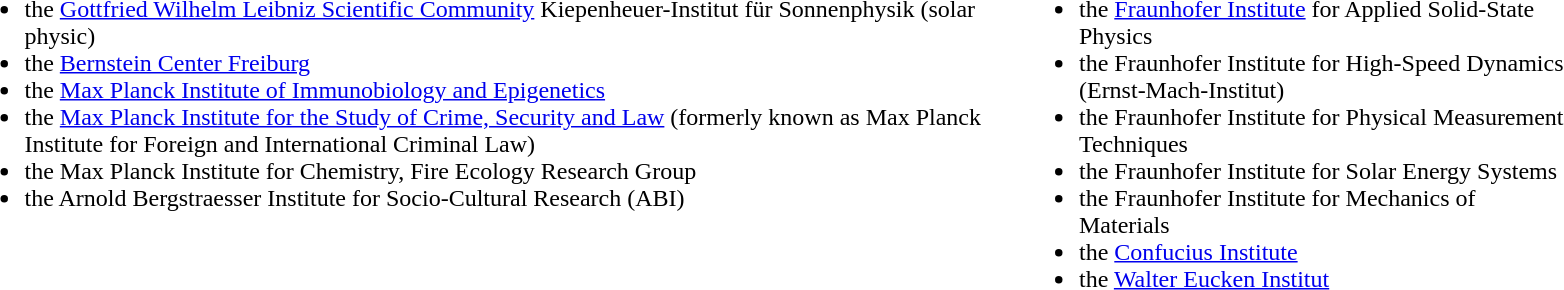<table width="85%">
<tr ---->
<td valign="top"><br><ul><li>the <a href='#'>Gottfried Wilhelm Leibniz Scientific Community</a> Kiepenheuer-Institut für Sonnenphysik (solar physic)</li><li>the <a href='#'>Bernstein Center Freiburg</a></li><li>the <a href='#'>Max Planck Institute of Immunobiology and Epigenetics</a></li><li>the <a href='#'>Max Planck Institute for the Study of Crime, Security and Law</a> (formerly known as Max Planck Institute for Foreign and International Criminal Law)</li><li>the Max Planck Institute for Chemistry, Fire Ecology Research Group</li><li>the Arnold Bergstraesser Institute for Socio-Cultural Research (ABI)</li></ul></td>
<td valign="top"><br><ul><li>the <a href='#'>Fraunhofer Institute</a> for Applied Solid-State Physics</li><li>the Fraunhofer Institute for High-Speed Dynamics (Ernst-Mach-Institut)</li><li>the Fraunhofer Institute for Physical Measurement Techniques</li><li>the Fraunhofer Institute for Solar Energy Systems</li><li>the Fraunhofer Institute for Mechanics of Materials</li><li>the <a href='#'>Confucius Institute</a></li><li>the <a href='#'>Walter Eucken Institut</a></li></ul></td>
</tr>
</table>
